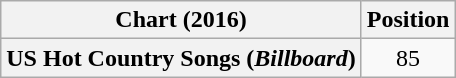<table class="wikitable plainrowheaders" style="text-align:center">
<tr>
<th scope="col">Chart (2016)</th>
<th scope="col">Position</th>
</tr>
<tr>
<th scope="row">US Hot Country Songs (<em>Billboard</em>)</th>
<td>85</td>
</tr>
</table>
